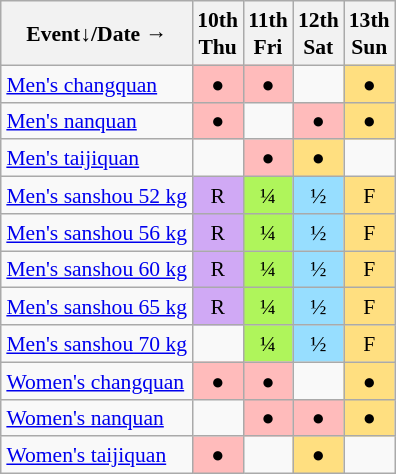<table class="wikitable" style="margin:0.5em auto; font-size:90%; line-height:1.25em; text-align:center;">
<tr>
<th>Event↓/Date →</th>
<th>10th<br>Thu</th>
<th>11th<br>Fri</th>
<th>12th<br>Sat</th>
<th>13th<br>Sun</th>
</tr>
<tr>
<td align="left"><a href='#'>Men's changquan</a></td>
<td bgcolor="#FFBBBB">●</td>
<td bgcolor="#FFBBBB">●</td>
<td></td>
<td bgcolor="#FFDF80">●</td>
</tr>
<tr>
<td align="left"><a href='#'>Men's nanquan</a></td>
<td bgcolor="#FFBBBB">●</td>
<td></td>
<td bgcolor="#FFBBBB">●</td>
<td bgcolor="#FFDF80">●</td>
</tr>
<tr>
<td align="left"><a href='#'>Men's taijiquan</a></td>
<td></td>
<td bgcolor="#FFBBBB">●</td>
<td bgcolor="#FFDF80">●</td>
<td></td>
</tr>
<tr>
<td align="left"><a href='#'>Men's sanshou 52 kg</a></td>
<td bgcolor="#D0A9F5">R</td>
<td bgcolor="#AFF55B">¼</td>
<td bgcolor="#97DEFF">½</td>
<td bgcolor="#FFDF80">F</td>
</tr>
<tr>
<td align="left"><a href='#'>Men's sanshou 56 kg</a></td>
<td bgcolor="#D0A9F5">R</td>
<td bgcolor="#AFF55B">¼</td>
<td bgcolor="#97DEFF">½</td>
<td bgcolor="#FFDF80">F</td>
</tr>
<tr>
<td align="left"><a href='#'>Men's sanshou 60 kg</a></td>
<td bgcolor="#D0A9F5">R</td>
<td bgcolor="#AFF55B">¼</td>
<td bgcolor="#97DEFF">½</td>
<td bgcolor="#FFDF80">F</td>
</tr>
<tr>
<td align="left"><a href='#'>Men's sanshou 65 kg</a></td>
<td bgcolor="#D0A9F5">R</td>
<td bgcolor="#AFF55B">¼</td>
<td bgcolor="#97DEFF">½</td>
<td bgcolor="#FFDF80">F</td>
</tr>
<tr>
<td align="left"><a href='#'>Men's sanshou 70 kg</a></td>
<td></td>
<td bgcolor="#AFF55B">¼</td>
<td bgcolor="#97DEFF">½</td>
<td bgcolor="#FFDF80">F</td>
</tr>
<tr>
<td align="left"><a href='#'>Women's changquan</a></td>
<td bgcolor="#FFBBBB">●</td>
<td bgcolor="#FFBBBB">●</td>
<td></td>
<td bgcolor="#FFDF80">●</td>
</tr>
<tr>
<td align="left"><a href='#'>Women's nanquan</a></td>
<td></td>
<td bgcolor="#FFBBBB">●</td>
<td bgcolor="#FFBBBB">●</td>
<td bgcolor="#FFDF80">●</td>
</tr>
<tr>
<td align="left"><a href='#'>Women's taijiquan</a></td>
<td bgcolor="#FFBBBB">●</td>
<td></td>
<td bgcolor="#FFDF80">●</td>
<td></td>
</tr>
</table>
